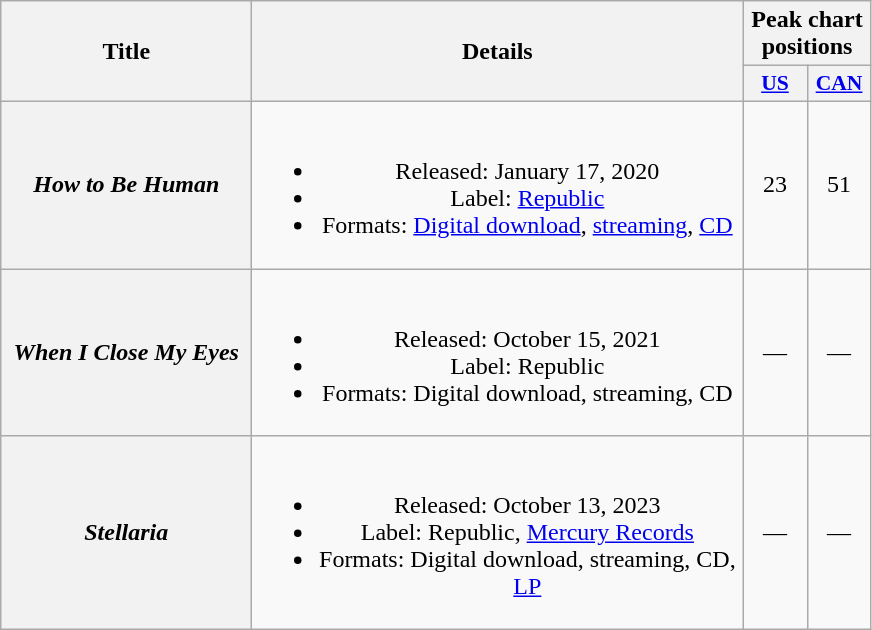<table class="wikitable plainrowheaders" style="text-align:center">
<tr>
<th scope="col" rowspan="2" style="width:10em">Title</th>
<th scope="col" rowspan="2" style="width:20em">Details</th>
<th scope="col" colspan="2">Peak chart positions</th>
</tr>
<tr>
<th scope="col" style="width:2.5em; font-size:90%;"><a href='#'>US</a><br></th>
<th scope="col" style="width:2.5em; font-size:90%;"><a href='#'>CAN</a><br></th>
</tr>
<tr>
<th scope="row"><em>How to Be Human</em></th>
<td><br><ul><li>Released: January 17, 2020</li><li>Label: <a href='#'>Republic</a></li><li>Formats: <a href='#'>Digital download</a>, <a href='#'>streaming</a>, <a href='#'>CD</a></li></ul></td>
<td>23</td>
<td>51</td>
</tr>
<tr>
<th scope="row"><em>When I Close My Eyes</em></th>
<td><br><ul><li>Released: October 15, 2021</li><li>Label: Republic</li><li>Formats: Digital download, streaming, CD</li></ul></td>
<td>—</td>
<td>—</td>
</tr>
<tr>
<th scope="row"><em>Stellaria</em></th>
<td><br><ul><li>Released: October 13, 2023</li><li>Label: Republic, <a href='#'>Mercury Records</a></li><li>Formats: Digital download, streaming, CD, <a href='#'>LP</a></li></ul></td>
<td>—</td>
<td>—</td>
</tr>
</table>
